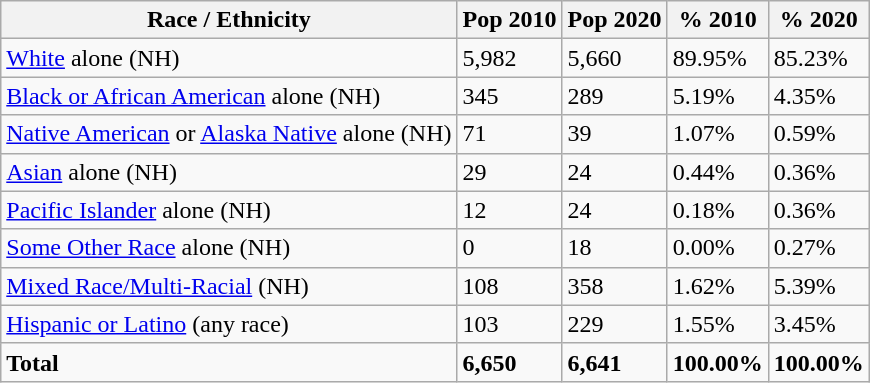<table class="wikitable">
<tr>
<th>Race / Ethnicity</th>
<th>Pop 2010</th>
<th>Pop 2020</th>
<th>% 2010</th>
<th>% 2020</th>
</tr>
<tr>
<td><a href='#'>White</a> alone (NH)</td>
<td>5,982</td>
<td>5,660</td>
<td>89.95%</td>
<td>85.23%</td>
</tr>
<tr>
<td><a href='#'>Black or African American</a> alone (NH)</td>
<td>345</td>
<td>289</td>
<td>5.19%</td>
<td>4.35%</td>
</tr>
<tr>
<td><a href='#'>Native American</a> or <a href='#'>Alaska Native</a> alone (NH)</td>
<td>71</td>
<td>39</td>
<td>1.07%</td>
<td>0.59%</td>
</tr>
<tr>
<td><a href='#'>Asian</a> alone (NH)</td>
<td>29</td>
<td>24</td>
<td>0.44%</td>
<td>0.36%</td>
</tr>
<tr>
<td><a href='#'>Pacific Islander</a> alone (NH)</td>
<td>12</td>
<td>24</td>
<td>0.18%</td>
<td>0.36%</td>
</tr>
<tr>
<td><a href='#'>Some Other Race</a> alone (NH)</td>
<td>0</td>
<td>18</td>
<td>0.00%</td>
<td>0.27%</td>
</tr>
<tr>
<td><a href='#'>Mixed Race/Multi-Racial</a> (NH)</td>
<td>108</td>
<td>358</td>
<td>1.62%</td>
<td>5.39%</td>
</tr>
<tr>
<td><a href='#'>Hispanic or Latino</a> (any race)</td>
<td>103</td>
<td>229</td>
<td>1.55%</td>
<td>3.45%</td>
</tr>
<tr>
<td><strong>Total</strong></td>
<td><strong>6,650</strong></td>
<td><strong>6,641</strong></td>
<td><strong>100.00%</strong></td>
<td><strong>100.00%</strong></td>
</tr>
</table>
